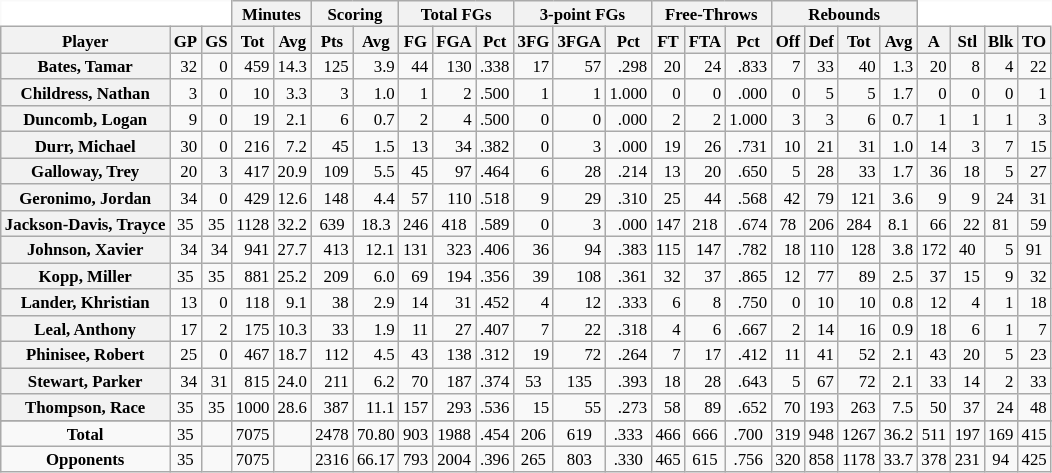<table class="wikitable sortable" border="1" style="font-size:70%;">
<tr>
<th colspan="3" style="border-top-style:hidden; border-left-style:hidden; background: white;"></th>
<th colspan="2" style=>Minutes</th>
<th colspan="2" style=>Scoring</th>
<th colspan="3" style=>Total FGs</th>
<th colspan="3" style=>3-point FGs</th>
<th colspan="3" style=>Free-Throws</th>
<th colspan="4" style=>Rebounds</th>
<th colspan="4" style="border-top-style:hidden; border-right-style:hidden; background: white;"></th>
</tr>
<tr>
<th scope="col" style=>Player</th>
<th scope="col" style=>GP</th>
<th scope="col" style=>GS</th>
<th scope="col" style=>Tot</th>
<th scope="col" style=>Avg</th>
<th scope="col" style=>Pts</th>
<th scope="col" style=>Avg</th>
<th scope="col" style=>FG</th>
<th scope="col" style=>FGA</th>
<th scope="col" style=>Pct</th>
<th scope="col" style=>3FG</th>
<th scope="col" style=>3FGA</th>
<th scope="col" style=>Pct</th>
<th scope="col" style=>FT</th>
<th scope="col" style=>FTA</th>
<th scope="col" style=>Pct</th>
<th scope="col" style=>Off</th>
<th scope="col" style=>Def</th>
<th scope="col" style=>Tot</th>
<th scope="col" style=>Avg</th>
<th scope="col" style=>A</th>
<th scope="col" style=>Stl</th>
<th scope="col" style=>Blk</th>
<th scope="col" style=>TO</th>
</tr>
<tr>
<th style=white-space:nowrap>Bates, Tamar</th>
<td align="right">32</td>
<td align="right">0</td>
<td align="right">459</td>
<td align="right">14.3</td>
<td align="right">125</td>
<td align="right">3.9</td>
<td align="right">44</td>
<td align="right">130</td>
<td align="right">.338</td>
<td align="right">17</td>
<td align="right">57</td>
<td align="right">.298</td>
<td align="right">20</td>
<td align="right">24</td>
<td align="right">.833</td>
<td align="right">7</td>
<td align="right">33</td>
<td align="right">40</td>
<td align="right">1.3</td>
<td align="right">20</td>
<td align="right">8</td>
<td align="right">4</td>
<td align="right">22</td>
</tr>
<tr>
<th style=white-space:nowrap>Childress, Nathan</th>
<td align="right">3</td>
<td align="right">0</td>
<td align="right">10</td>
<td align="right">3.3</td>
<td align="right">3</td>
<td align="right">1.0</td>
<td align="right">1</td>
<td align="right">2</td>
<td align="right">.500</td>
<td align="right">1</td>
<td align="right">1</td>
<td align="center" style=>1.000</td>
<td align="right">0</td>
<td align="right">0</td>
<td align="right">.000</td>
<td align="right">0</td>
<td align="right">5</td>
<td align="right">5</td>
<td align="right">1.7</td>
<td align="right">0</td>
<td align="right">0</td>
<td align="right">0</td>
<td align="right">1</td>
</tr>
<tr>
<th style=white-space:nowrap>Duncomb, Logan</th>
<td align="right">9</td>
<td align="right">0</td>
<td align="right">19</td>
<td align="right">2.1</td>
<td align="right">6</td>
<td align="right">0.7</td>
<td align="right">2</td>
<td align="right">4</td>
<td align="right">.500</td>
<td align="right">0</td>
<td align="right">0</td>
<td align="right">.000</td>
<td align="right">2</td>
<td align="right">2</td>
<td align="center" style=>1.000</td>
<td align="right">3</td>
<td align="right">3</td>
<td align="right">6</td>
<td align="right">0.7</td>
<td align="right">1</td>
<td align="right">1</td>
<td align="right">1</td>
<td align="right">3</td>
</tr>
<tr>
<th style=white-space:nowrap>Durr, Michael</th>
<td align="right">30</td>
<td align="right">0</td>
<td align="right">216</td>
<td align="right">7.2</td>
<td align="right">45</td>
<td align="right">1.5</td>
<td align="right">13</td>
<td align="right">34</td>
<td align="right">.382</td>
<td align="right">0</td>
<td align="right">3</td>
<td align="right">.000</td>
<td align="right">19</td>
<td align="right">26</td>
<td align="right">.731</td>
<td align="right">10</td>
<td align="right">21</td>
<td align="right">31</td>
<td align="right">1.0</td>
<td align="right">14</td>
<td align="right">3</td>
<td align="right">7</td>
<td align="right">15</td>
</tr>
<tr>
<th style=white-space:nowrap>Galloway, Trey</th>
<td align="right">20</td>
<td align="right">3</td>
<td align="right">417</td>
<td align="right">20.9</td>
<td align="right">109</td>
<td align="right">5.5</td>
<td align="right">45</td>
<td align="right">97</td>
<td align="right">.464</td>
<td align="right">6</td>
<td align="right">28</td>
<td align="right">.214</td>
<td align="right">13</td>
<td align="right">20</td>
<td align="right">.650</td>
<td align="right">5</td>
<td align="right">28</td>
<td align="right">33</td>
<td align="right">1.7</td>
<td align="right">36</td>
<td align="right">18</td>
<td align="right">5</td>
<td align="right">27</td>
</tr>
<tr>
<th style=white-space:nowrap>Geronimo, Jordan</th>
<td align="right">34</td>
<td align="right">0</td>
<td align="right">429</td>
<td align="right">12.6</td>
<td align="right">148</td>
<td align="right">4.4</td>
<td align="right">57</td>
<td align="right">110</td>
<td align="right">.518</td>
<td align="right">9</td>
<td align="right">29</td>
<td align="right">.310</td>
<td align="right">25</td>
<td align="right">44</td>
<td align="right">.568</td>
<td align="right">42</td>
<td align="right">79</td>
<td align="right">121</td>
<td align="right">3.6</td>
<td align="right">9</td>
<td align="right">9</td>
<td align="right">24</td>
<td align="right">31</td>
</tr>
<tr>
<th style=white-space:nowrap>Jackson-Davis, Trayce</th>
<td align="center" style=>35</td>
<td align="center" style=>35</td>
<td align="center" style=>1128</td>
<td align="center" style=>32.2</td>
<td align="center" style=>639</td>
<td align="center" style=>18.3</td>
<td align="center" style=>246</td>
<td align="center" style=>418</td>
<td align="center" style=>.589</td>
<td align="right">0</td>
<td align="right">3</td>
<td align="right">.000</td>
<td align="center" style=>147</td>
<td align="center" style=>218</td>
<td align="right">.674</td>
<td align="center" style=>78</td>
<td align="center" style=>206</td>
<td align="center" style=>284</td>
<td align="center" style=>8.1</td>
<td align="right">66</td>
<td align="right">22</td>
<td align="center" style=>81</td>
<td align="right">59</td>
</tr>
<tr>
<th style=white-space:nowrap>Johnson, Xavier</th>
<td align="right">34</td>
<td align="right">34</td>
<td align="right">941</td>
<td align="right">27.7</td>
<td align="right">413</td>
<td align="right">12.1</td>
<td align="right">131</td>
<td align="right">323</td>
<td align="right">.406</td>
<td align="right">36</td>
<td align="right">94</td>
<td align="right">.383</td>
<td align="right">115</td>
<td align="right">147</td>
<td align="right">.782</td>
<td align="right">18</td>
<td align="right">110</td>
<td align="right">128</td>
<td align="right">3.8</td>
<td align="center" style=>172</td>
<td align="center" style=>40</td>
<td align="right">5</td>
<td align="center" style=>91</td>
</tr>
<tr>
<th style=white-space:nowrap>Kopp, Miller</th>
<td align="center" style=>35</td>
<td align="center" style=>35</td>
<td align="right">881</td>
<td align="right">25.2</td>
<td align="right">209</td>
<td align="right">6.0</td>
<td align="right">69</td>
<td align="right">194</td>
<td align="right">.356</td>
<td align="right">39</td>
<td align="right">108</td>
<td align="right">.361</td>
<td align="right">32</td>
<td align="right">37</td>
<td align="right">.865</td>
<td align="right">12</td>
<td align="right">77</td>
<td align="right">89</td>
<td align="right">2.5</td>
<td align="right">37</td>
<td align="right">15</td>
<td align="right">9</td>
<td align="right">32</td>
</tr>
<tr>
<th style=white-space:nowrap>Lander, Khristian</th>
<td align="right">13</td>
<td align="right">0</td>
<td align="right">118</td>
<td align="right">9.1</td>
<td align="right">38</td>
<td align="right">2.9</td>
<td align="right">14</td>
<td align="right">31</td>
<td align="right">.452</td>
<td align="right">4</td>
<td align="right">12</td>
<td align="right">.333</td>
<td align="right">6</td>
<td align="right">8</td>
<td align="right">.750</td>
<td align="right">0</td>
<td align="right">10</td>
<td align="right">10</td>
<td align="right">0.8</td>
<td align="right">12</td>
<td align="right">4</td>
<td align="right">1</td>
<td align="right">18</td>
</tr>
<tr>
<th style=white-space:nowrap>Leal, Anthony</th>
<td align="right">17</td>
<td align="right">2</td>
<td align="right">175</td>
<td align="right">10.3</td>
<td align="right">33</td>
<td align="right">1.9</td>
<td align="right">11</td>
<td align="right">27</td>
<td align="right">.407</td>
<td align="right">7</td>
<td align="right">22</td>
<td align="right">.318</td>
<td align="right">4</td>
<td align="right">6</td>
<td align="right">.667</td>
<td align="right">2</td>
<td align="right">14</td>
<td align="right">16</td>
<td align="right">0.9</td>
<td align="right">18</td>
<td align="right">6</td>
<td align="right">1</td>
<td align="right">7</td>
</tr>
<tr>
<th style=white-space:nowrap>Phinisee, Robert</th>
<td align="right">25</td>
<td align="right">0</td>
<td align="right">467</td>
<td align="right">18.7</td>
<td align="right">112</td>
<td align="right">4.5</td>
<td align="right">43</td>
<td align="right">138</td>
<td align="right">.312</td>
<td align="right">19</td>
<td align="right">72</td>
<td align="right">.264</td>
<td align="right">7</td>
<td align="right">17</td>
<td align="right">.412</td>
<td align="right">11</td>
<td align="right">41</td>
<td align="right">52</td>
<td align="right">2.1</td>
<td align="right">43</td>
<td align="right">20</td>
<td align="right">5</td>
<td align="right">23</td>
</tr>
<tr>
<th style=white-space:nowrap>Stewart, Parker</th>
<td align="right">34</td>
<td align="right">31</td>
<td align="right">815</td>
<td align="right">24.0</td>
<td align="right">211</td>
<td align="right">6.2</td>
<td align="right">70</td>
<td align="right">187</td>
<td align="right">.374</td>
<td align="center" style=>53</td>
<td align="center" style=>135</td>
<td align="right">.393</td>
<td align="right">18</td>
<td align="right">28</td>
<td align="right">.643</td>
<td align="right">5</td>
<td align="right">67</td>
<td align="right">72</td>
<td align="right">2.1</td>
<td align="right">33</td>
<td align="right">14</td>
<td align="right">2</td>
<td align="right">33</td>
</tr>
<tr>
<th style=white-space:nowrap>Thompson, Race</th>
<td align="center" style=>35</td>
<td align="center" style=>35</td>
<td align="right">1000</td>
<td align="right">28.6</td>
<td align="right">387</td>
<td align="right">11.1</td>
<td align="right">157</td>
<td align="right">293</td>
<td align="right">.536</td>
<td align="right">15</td>
<td align="right">55</td>
<td align="right">.273</td>
<td align="right">58</td>
<td align="right">89</td>
<td align="right">.652</td>
<td align="right">70</td>
<td align="right">193</td>
<td align="right">263</td>
<td align="right">7.5</td>
<td align="right">50</td>
<td align="right">37</td>
<td align="right">24</td>
<td align="right">48</td>
</tr>
<tr>
</tr>
<tr class="sortbottom">
<td align="center" style=><strong>Total</strong></td>
<td align="center" style=>35</td>
<td align="center" style=></td>
<td align="center" style=>7075</td>
<td align="center" style=></td>
<td align="center" style=>2478</td>
<td align="center" style=>70.80</td>
<td align="center" style=>903</td>
<td align="center" style=>1988</td>
<td align="center" style=>.454</td>
<td align="center" style=>206</td>
<td align="center" style=>619</td>
<td align="center" style=>.333</td>
<td align="center" style=>466</td>
<td align="center" style=>666</td>
<td align="center" style=>.700</td>
<td align="center" style=>319</td>
<td align="center" style=>948</td>
<td align="center" style=>1267</td>
<td align="center" style=>36.2</td>
<td align="center" style=>511</td>
<td align="center" style=>197</td>
<td align="center" style=>169</td>
<td align="center" style=>415</td>
</tr>
<tr class="sortbottom">
<td align="center"><strong>Opponents</strong></td>
<td align="center">35</td>
<td align="center"></td>
<td align="center">7075</td>
<td align="center"></td>
<td align="center">2316</td>
<td align="center">66.17</td>
<td align="center">793</td>
<td align="center">2004</td>
<td align="center">.396</td>
<td align="center">265</td>
<td align="center">803</td>
<td align="center">.330</td>
<td align="center">465</td>
<td align="center">615</td>
<td align="center">.756</td>
<td align="center">320</td>
<td align="center">858</td>
<td align="center">1178</td>
<td align="center">33.7</td>
<td align="center">378</td>
<td align="center">231</td>
<td align="center">94</td>
<td align="center">425</td>
</tr>
</table>
